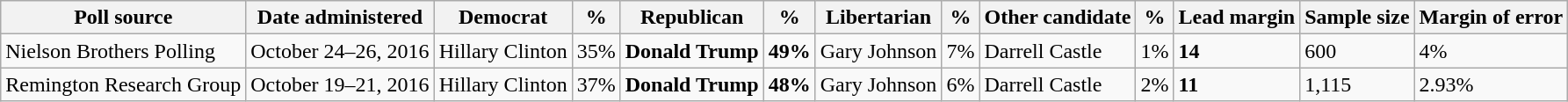<table class="wikitable">
<tr>
<th>Poll source</th>
<th>Date administered</th>
<th>Democrat</th>
<th>%</th>
<th>Republican</th>
<th>%</th>
<th>Libertarian</th>
<th>%</th>
<th>Other candidate</th>
<th>%</th>
<th>Lead margin</th>
<th>Sample size</th>
<th>Margin of error</th>
</tr>
<tr>
<td>Nielson Brothers Polling</td>
<td>October 24–26, 2016</td>
<td>Hillary Clinton</td>
<td>35%</td>
<td><strong>Donald Trump</strong></td>
<td><strong>49%</strong></td>
<td>Gary Johnson</td>
<td>7%</td>
<td>Darrell Castle</td>
<td>1%</td>
<td><strong>14</strong></td>
<td>600</td>
<td>4%</td>
</tr>
<tr>
<td>Remington Research Group</td>
<td>October 19–21, 2016</td>
<td>Hillary Clinton</td>
<td>37%</td>
<td><strong>Donald Trump</strong></td>
<td><strong>48%</strong></td>
<td>Gary Johnson</td>
<td>6%</td>
<td>Darrell Castle</td>
<td>2%</td>
<td><strong>11</strong></td>
<td>1,115</td>
<td>2.93%</td>
</tr>
</table>
